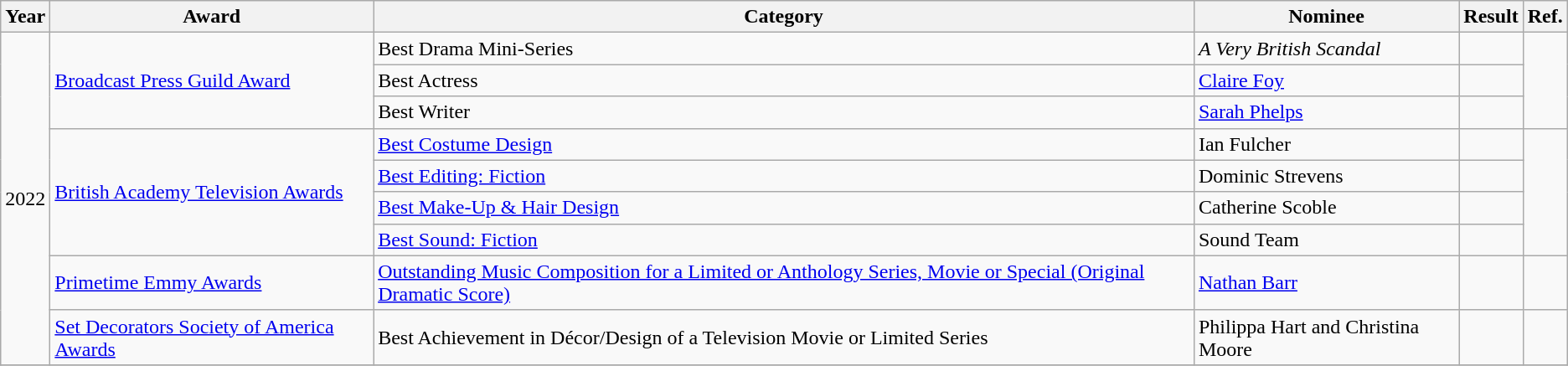<table class="wikitable sortable">
<tr>
<th>Year</th>
<th>Award</th>
<th>Category</th>
<th>Nominee</th>
<th>Result</th>
<th>Ref.</th>
</tr>
<tr>
<td rowspan="9" style="text-align:center;">2022</td>
<td rowspan="3"><a href='#'>Broadcast Press Guild Award</a></td>
<td>Best Drama Mini-Series</td>
<td><em>A Very British Scandal</em></td>
<td></td>
<td rowspan="3" align="center"> <br> </td>
</tr>
<tr>
<td>Best Actress</td>
<td><a href='#'>Claire Foy</a></td>
<td></td>
</tr>
<tr>
<td>Best Writer</td>
<td><a href='#'>Sarah Phelps</a></td>
<td></td>
</tr>
<tr>
<td rowspan="4"><a href='#'>British Academy Television Awards</a></td>
<td><a href='#'>Best Costume Design</a></td>
<td>Ian Fulcher</td>
<td></td>
<td rowspan="4" align="center"></td>
</tr>
<tr>
<td><a href='#'>Best Editing: Fiction</a></td>
<td>Dominic Strevens</td>
<td></td>
</tr>
<tr>
<td><a href='#'>Best Make-Up & Hair Design</a></td>
<td>Catherine Scoble</td>
<td></td>
</tr>
<tr>
<td><a href='#'>Best Sound: Fiction</a></td>
<td>Sound Team</td>
<td></td>
</tr>
<tr>
<td><a href='#'>Primetime Emmy Awards</a></td>
<td><a href='#'>Outstanding Music Composition for a Limited or Anthology Series, Movie or Special (Original Dramatic Score)</a></td>
<td><a href='#'>Nathan Barr</a> </td>
<td></td>
<td align="center"></td>
</tr>
<tr>
<td><a href='#'>Set Decorators Society of America Awards</a></td>
<td>Best Achievement in Décor/Design of a Television Movie or Limited Series</td>
<td>Philippa Hart and Christina Moore</td>
<td></td>
<td align="center"></td>
</tr>
<tr>
</tr>
</table>
